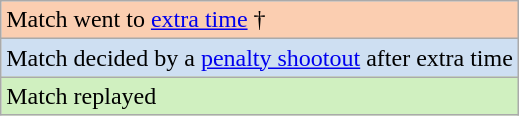<table class="wikitable">
<tr>
<td style="background-color:#FBCEB1">Match went to <a href='#'>extra time</a> †</td>
</tr>
<tr>
<td style="background-color:#cedff2">Match decided by a <a href='#'>penalty shootout</a> after extra time</td>
</tr>
<tr>
<td style="background-color:#D0F0C0">Match replayed</td>
</tr>
</table>
